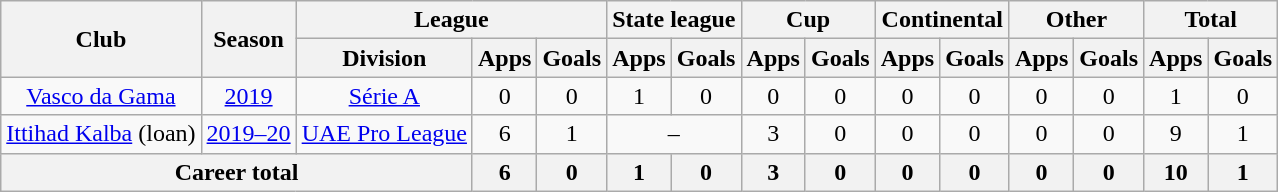<table class="wikitable" style="text-align: center">
<tr>
<th rowspan="2">Club</th>
<th rowspan="2">Season</th>
<th colspan="3">League</th>
<th colspan="2">State league</th>
<th colspan="2">Cup</th>
<th colspan="2">Continental</th>
<th colspan="2">Other</th>
<th colspan="2">Total</th>
</tr>
<tr>
<th>Division</th>
<th>Apps</th>
<th>Goals</th>
<th>Apps</th>
<th>Goals</th>
<th>Apps</th>
<th>Goals</th>
<th>Apps</th>
<th>Goals</th>
<th>Apps</th>
<th>Goals</th>
<th>Apps</th>
<th>Goals</th>
</tr>
<tr>
<td><a href='#'>Vasco da Gama</a></td>
<td><a href='#'>2019</a></td>
<td><a href='#'>Série A</a></td>
<td>0</td>
<td>0</td>
<td>1</td>
<td>0</td>
<td>0</td>
<td>0</td>
<td>0</td>
<td>0</td>
<td>0</td>
<td>0</td>
<td>1</td>
<td>0</td>
</tr>
<tr>
<td><a href='#'>Ittihad Kalba</a> (loan)</td>
<td><a href='#'>2019–20</a></td>
<td><a href='#'>UAE Pro League</a></td>
<td>6</td>
<td>1</td>
<td colspan="2">–</td>
<td>3</td>
<td>0</td>
<td>0</td>
<td>0</td>
<td>0</td>
<td>0</td>
<td>9</td>
<td>1</td>
</tr>
<tr>
<th colspan="3"><strong>Career total</strong></th>
<th>6</th>
<th>0</th>
<th>1</th>
<th>0</th>
<th>3</th>
<th>0</th>
<th>0</th>
<th>0</th>
<th>0</th>
<th>0</th>
<th>10</th>
<th>1</th>
</tr>
</table>
